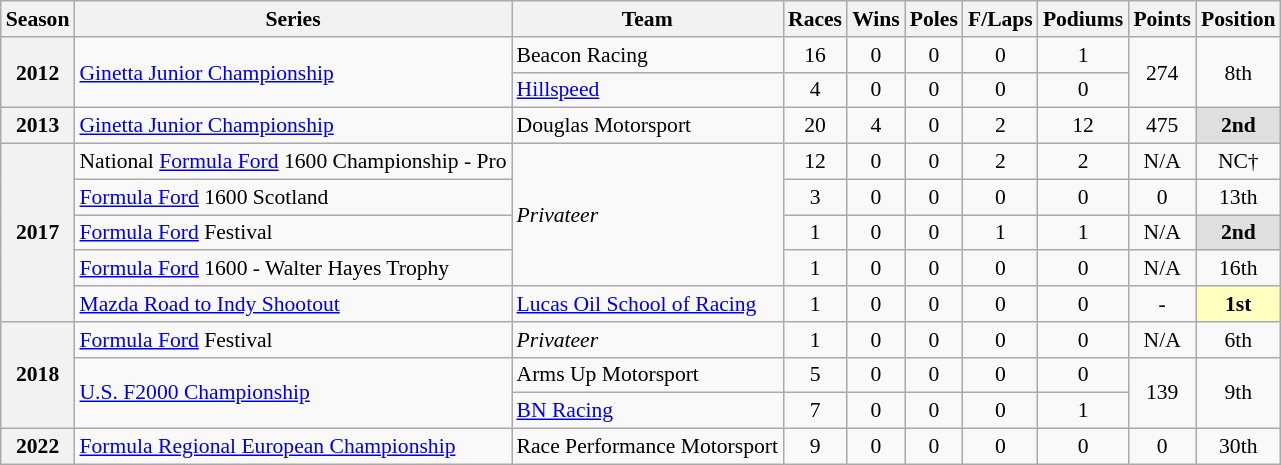<table class="wikitable" style="font-size: 90%; text-align:center">
<tr>
<th>Season</th>
<th>Series</th>
<th>Team</th>
<th>Races</th>
<th>Wins</th>
<th>Poles</th>
<th>F/Laps</th>
<th>Podiums</th>
<th>Points</th>
<th>Position</th>
</tr>
<tr>
<th rowspan=2>2012</th>
<td rowspan=2 align=left><a href='#'>Ginetta Junior Championship</a></td>
<td align=left>Beacon Racing</td>
<td>16</td>
<td>0</td>
<td>0</td>
<td>0</td>
<td>1</td>
<td rowspan=2>274</td>
<td rowspan=2>8th</td>
</tr>
<tr>
<td align=left><a href='#'>Hillspeed</a></td>
<td>4</td>
<td>0</td>
<td>0</td>
<td>0</td>
<td>0</td>
</tr>
<tr>
<th>2013</th>
<td align=left><a href='#'>Ginetta Junior Championship</a></td>
<td align=left>Douglas Motorsport</td>
<td>20</td>
<td>4</td>
<td>0</td>
<td>2</td>
<td>12</td>
<td>475</td>
<td style="background:#DFDFDF;"><strong>2nd</strong></td>
</tr>
<tr>
<th rowspan=5>2017</th>
<td align=left>National <a href='#'>Formula Ford</a> 1600 Championship - Pro</td>
<td rowspan="4" align="left"><em>Privateer</em></td>
<td>12</td>
<td>0</td>
<td>0</td>
<td>2</td>
<td>2</td>
<td>N/A</td>
<td>NC†</td>
</tr>
<tr>
<td align=left><a href='#'>Formula Ford</a> 1600 Scotland</td>
<td>3</td>
<td>0</td>
<td>0</td>
<td>0</td>
<td>0</td>
<td>0</td>
<td>13th</td>
</tr>
<tr>
<td align=left><a href='#'>Formula Ford</a> Festival</td>
<td>1</td>
<td>0</td>
<td>0</td>
<td>1</td>
<td>1</td>
<td>N/A</td>
<td style="background:#DFDFDF;"><strong>2nd</strong></td>
</tr>
<tr>
<td align=left><a href='#'>Formula Ford</a> 1600 - Walter Hayes Trophy</td>
<td>1</td>
<td>0</td>
<td>0</td>
<td>0</td>
<td>0</td>
<td>N/A</td>
<td>16th</td>
</tr>
<tr>
<td style="text-align:left"><a href='#'>Mazda Road to Indy Shootout</a></td>
<td style="text-align:left"><a href='#'>Lucas Oil School of Racing</a></td>
<td>1</td>
<td>0</td>
<td>0</td>
<td>0</td>
<td>0</td>
<td>-</td>
<td style="background:#FFFFBF;"><strong>1st</strong></td>
</tr>
<tr>
<th rowspan="3">2018</th>
<td align=left><a href='#'>Formula Ford</a> Festival</td>
<td align=left><em>Privateer</em></td>
<td>1</td>
<td>0</td>
<td>0</td>
<td>0</td>
<td>0</td>
<td>N/A</td>
<td>6th</td>
</tr>
<tr>
<td rowspan="2" align="left"><a href='#'>U.S. F2000 Championship</a></td>
<td align=left>Arms Up Motorsport</td>
<td>5</td>
<td>0</td>
<td>0</td>
<td>0</td>
<td>0</td>
<td rowspan="2">139</td>
<td rowspan="2">9th</td>
</tr>
<tr>
<td align=left><a href='#'>BN Racing</a></td>
<td>7</td>
<td>0</td>
<td>0</td>
<td>0</td>
<td>1</td>
</tr>
<tr>
<th>2022</th>
<td align="left"><a href='#'>Formula Regional European Championship</a></td>
<td align="left">Race Performance Motorsport</td>
<td>9</td>
<td>0</td>
<td>0</td>
<td>0</td>
<td>0</td>
<td>0</td>
<td>30th</td>
</tr>
</table>
